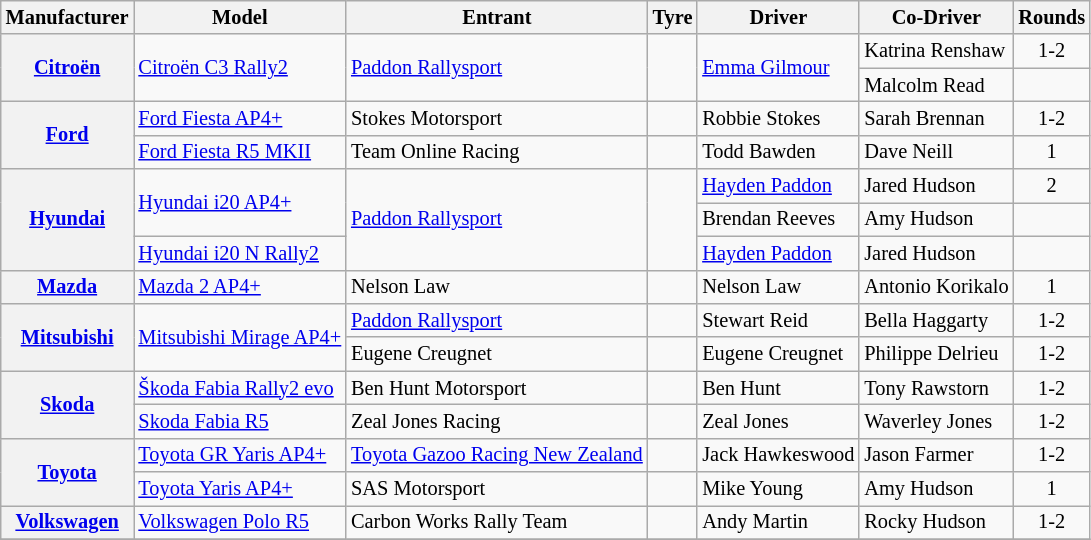<table class="wikitable" style=font-size:85%;>
<tr>
<th>Manufacturer</th>
<th>Model</th>
<th>Entrant</th>
<th>Tyre</th>
<th>Driver</th>
<th>Co-Driver</th>
<th>Rounds</th>
</tr>
<tr>
<th rowspan="2"><a href='#'>Citroën</a><br></th>
<td rowspan="2"><a href='#'>Citroën C3 Rally2</a></td>
<td rowspan="2"> <a href='#'>Paddon Rallysport</a></td>
<td rowspan="2" align="center"></td>
<td rowspan="2"> <a href='#'>Emma Gilmour</a></td>
<td> Katrina Renshaw</td>
<td align=center>1-2</td>
</tr>
<tr>
<td> Malcolm Read</td>
<td></td>
</tr>
<tr>
<th rowspan="2"><a href='#'>Ford</a><br></th>
<td rowspan="1"><a href='#'>Ford Fiesta AP4+</a></td>
<td> Stokes Motorsport</td>
<td rowspan="1" align="center"></td>
<td> Robbie Stokes</td>
<td> Sarah Brennan</td>
<td align="center">1-2</td>
</tr>
<tr>
<td rowspan=1><a href='#'>Ford Fiesta R5 MKII</a></td>
<td> Team Online Racing</td>
<td rowspan="1" align="center"></td>
<td> Todd Bawden</td>
<td> Dave Neill</td>
<td align=center>1</td>
</tr>
<tr>
<th rowspan="3"><a href='#'>Hyundai</a><br></th>
<td rowspan="2"><a href='#'>Hyundai i20 AP4+</a></td>
<td rowspan="3"> <a href='#'>Paddon Rallysport</a></td>
<td rowspan="3" align="center"></td>
<td> <a href='#'>Hayden Paddon</a></td>
<td> Jared Hudson</td>
<td align=center>2</td>
</tr>
<tr>
<td> Brendan Reeves</td>
<td> Amy Hudson</td>
<td></td>
</tr>
<tr>
<td><a href='#'>Hyundai i20 N Rally2</a></td>
<td> <a href='#'>Hayden Paddon</a></td>
<td> Jared Hudson</td>
<td></td>
</tr>
<tr>
<th rowspan=1><a href='#'>Mazda</a><br></th>
<td rowspan=1><a href='#'>Mazda 2 AP4+</a></td>
<td> Nelson Law</td>
<td rowspan="1" align="center"></td>
<td> Nelson Law</td>
<td> Antonio Korikalo</td>
<td align=center>1</td>
</tr>
<tr>
<th rowspan=2><a href='#'>Mitsubishi</a><br></th>
<td rowspan=2><a href='#'>Mitsubishi Mirage AP4+</a></td>
<td> <a href='#'>Paddon Rallysport</a></td>
<td rowspan="1" align="center"></td>
<td> Stewart Reid</td>
<td> Bella Haggarty</td>
<td align=center>1-2</td>
</tr>
<tr>
<td> Eugene Creugnet</td>
<td rowspan="1" align="center"></td>
<td> Eugene Creugnet</td>
<td> Philippe Delrieu</td>
<td align=center>1-2</td>
</tr>
<tr>
<th rowspan=2><a href='#'>Skoda</a><br></th>
<td><a href='#'>Škoda Fabia Rally2 evo</a></td>
<td> Ben Hunt Motorsport</td>
<td rowspan="1" align="center"></td>
<td> Ben Hunt</td>
<td> Tony Rawstorn</td>
<td align=center>1-2</td>
</tr>
<tr>
<td><a href='#'>Skoda Fabia R5</a></td>
<td> Zeal Jones Racing</td>
<td rowspan="1" align="center"></td>
<td> Zeal Jones</td>
<td> Waverley Jones</td>
<td align=center>1-2</td>
</tr>
<tr>
<th rowspan=2><a href='#'>Toyota</a><br></th>
<td rowspan=1><a href='#'>Toyota GR Yaris AP4+</a></td>
<td> <a href='#'>Toyota Gazoo Racing New Zealand</a></td>
<td rowspan="1" align="center"></td>
<td> Jack Hawkeswood</td>
<td> Jason Farmer</td>
<td align=center>1-2</td>
</tr>
<tr>
<td rowspan=1><a href='#'>Toyota Yaris AP4+</a></td>
<td> SAS Motorsport</td>
<td rowspan="1" align="center"></td>
<td> Mike Young</td>
<td> Amy Hudson</td>
<td align=center>1</td>
</tr>
<tr>
<th rowspan=1><a href='#'>Volkswagen</a><br></th>
<td rowspan=1><a href='#'>Volkswagen Polo R5</a></td>
<td> Carbon Works Rally Team</td>
<td rowspan="1" align="center"></td>
<td> Andy Martin</td>
<td> Rocky Hudson</td>
<td align=center>1-2</td>
</tr>
<tr>
</tr>
</table>
